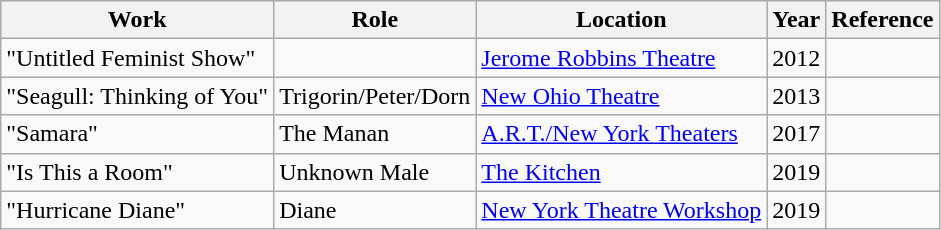<table class="wikitable">
<tr>
<th>Work</th>
<th>Role</th>
<th>Location</th>
<th>Year</th>
<th>Reference</th>
</tr>
<tr>
<td>"Untitled Feminist Show"</td>
<td></td>
<td><a href='#'>Jerome Robbins Theatre</a></td>
<td>2012</td>
<td></td>
</tr>
<tr>
<td>"Seagull: Thinking of You"</td>
<td>Trigorin/Peter/Dorn</td>
<td><a href='#'>New Ohio Theatre</a></td>
<td>2013</td>
<td></td>
</tr>
<tr>
<td>"Samara"</td>
<td>The Manan</td>
<td><a href='#'>A.R.T./New York Theaters</a></td>
<td>2017</td>
<td></td>
</tr>
<tr>
<td>"Is This a Room"</td>
<td>Unknown Male</td>
<td><a href='#'>The Kitchen</a></td>
<td>2019</td>
<td></td>
</tr>
<tr>
<td>"Hurricane Diane"</td>
<td>Diane</td>
<td><a href='#'>New York Theatre Workshop</a></td>
<td>2019</td>
<td></td>
</tr>
</table>
